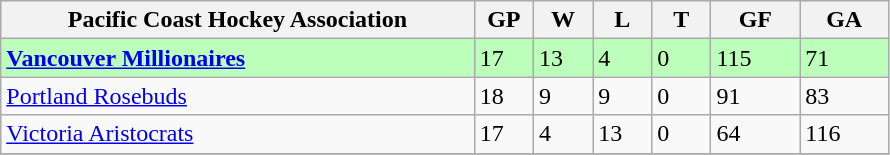<table class="wikitable">
<tr>
<th bgcolor="#DDDDFF" width="40%">Pacific Coast Hockey Association</th>
<th bgcolor="#DDDDFF" width="5%">GP</th>
<th bgcolor="#DDDDFF" width="5%">W</th>
<th bgcolor="#DDDDFF" width="5%">L</th>
<th bgcolor="#DDDDFF" width="5%">T</th>
<th bgcolor="#DDDDFF" width="7.5%">GF</th>
<th bgcolor="#DDDDFF" width="7.5%">GA</th>
</tr>
<tr bgcolor="#bbffbb">
<td><strong><a href='#'>Vancouver Millionaires</a></strong></td>
<td>17</td>
<td>13</td>
<td>4</td>
<td>0</td>
<td>115</td>
<td>71</td>
</tr>
<tr>
<td><a href='#'>Portland Rosebuds</a></td>
<td>18</td>
<td>9</td>
<td>9</td>
<td>0</td>
<td>91</td>
<td>83</td>
</tr>
<tr>
<td><a href='#'>Victoria Aristocrats</a></td>
<td>17</td>
<td>4</td>
<td>13</td>
<td>0</td>
<td>64</td>
<td>116</td>
</tr>
<tr>
</tr>
</table>
